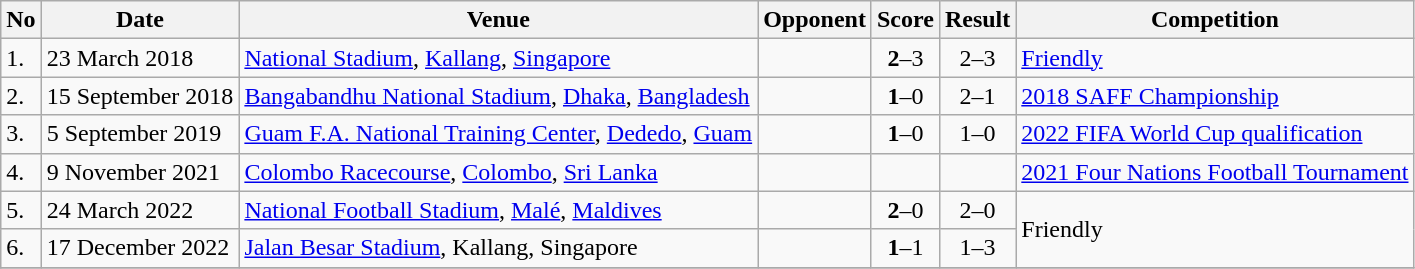<table class="wikitable" style="font-size:100%;">
<tr>
<th>No</th>
<th>Date</th>
<th>Venue</th>
<th>Opponent</th>
<th>Score</th>
<th>Result</th>
<th>Competition</th>
</tr>
<tr>
<td>1.</td>
<td>23 March 2018</td>
<td><a href='#'>National Stadium</a>, <a href='#'>Kallang</a>, <a href='#'>Singapore</a></td>
<td></td>
<td align=center><strong>2</strong>–3</td>
<td align=center>2–3</td>
<td><a href='#'>Friendly</a></td>
</tr>
<tr>
<td>2.</td>
<td>15 September 2018</td>
<td><a href='#'>Bangabandhu National Stadium</a>, <a href='#'>Dhaka</a>, <a href='#'>Bangladesh</a></td>
<td></td>
<td align=center><strong>1</strong>–0</td>
<td align=center>2–1</td>
<td><a href='#'>2018 SAFF Championship</a></td>
</tr>
<tr>
<td>3.</td>
<td>5 September 2019</td>
<td><a href='#'>Guam F.A. National Training Center</a>, <a href='#'>Dededo</a>, <a href='#'>Guam</a></td>
<td></td>
<td align=center><strong>1</strong>–0</td>
<td align=center>1–0</td>
<td><a href='#'>2022 FIFA World Cup qualification</a></td>
</tr>
<tr>
<td>4.</td>
<td>9 November 2021</td>
<td><a href='#'>Colombo Racecourse</a>, <a href='#'>Colombo</a>, <a href='#'>Sri Lanka</a></td>
<td></td>
<td></td>
<td></td>
<td><a href='#'>2021 Four Nations Football Tournament</a></td>
</tr>
<tr>
<td>5.</td>
<td>24 March 2022</td>
<td><a href='#'>National Football Stadium</a>, <a href='#'>Malé</a>, <a href='#'>Maldives</a></td>
<td></td>
<td align=center><strong>2</strong>–0</td>
<td align=center>2–0</td>
<td rowspan=2>Friendly</td>
</tr>
<tr>
<td>6.</td>
<td>17 December 2022</td>
<td><a href='#'>Jalan Besar Stadium</a>, Kallang, Singapore</td>
<td></td>
<td align=center><strong>1</strong>–1</td>
<td align=center>1–3</td>
</tr>
<tr>
</tr>
</table>
